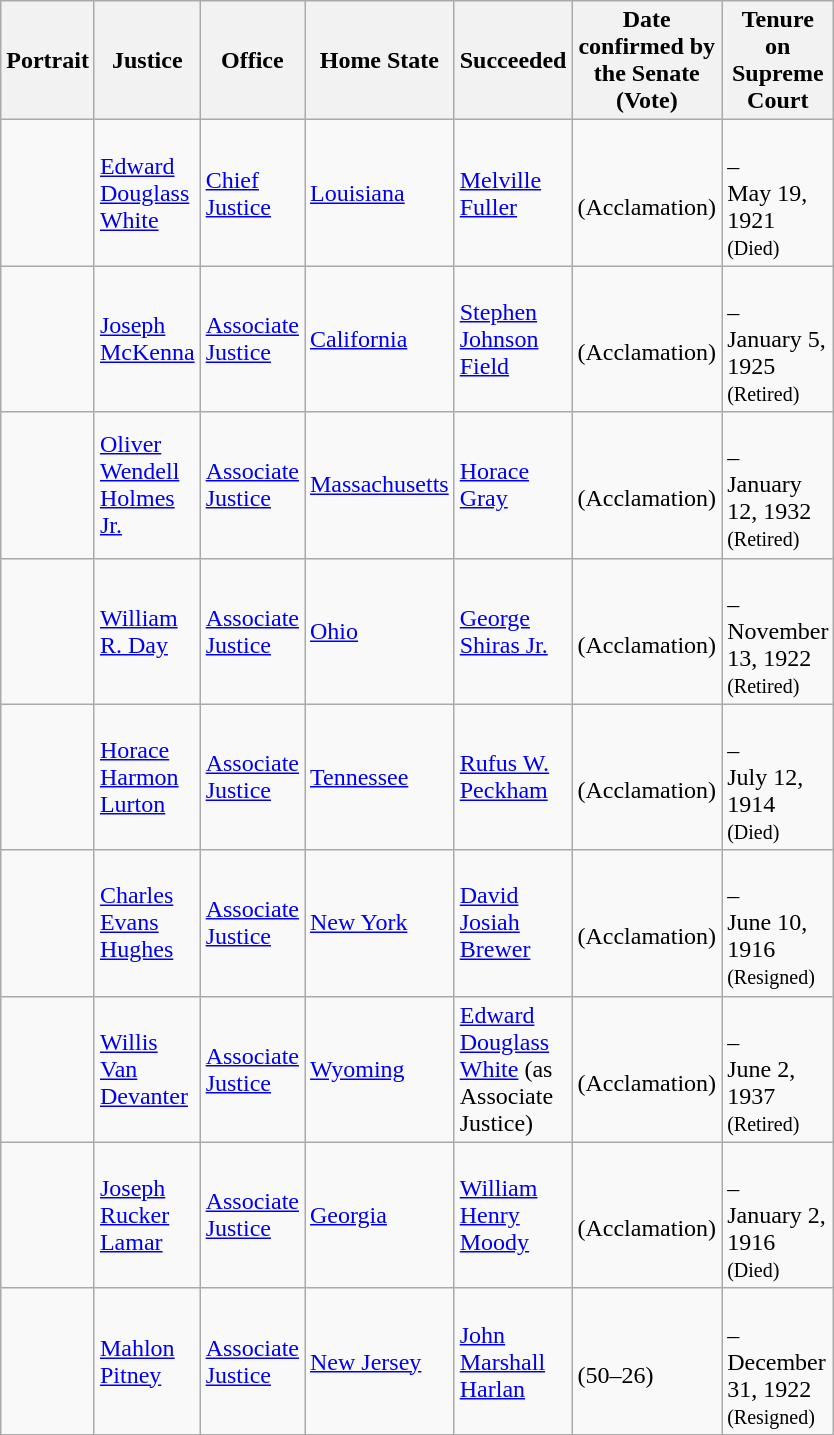<table class="wikitable sortable">
<tr>
<th scope="col" style="width: 10px;">Portrait</th>
<th scope="col" style="width: 10px;">Justice</th>
<th scope="col" style="width: 10px;">Office</th>
<th scope="col" style="width: 10px;">Home State</th>
<th scope="col" style="width: 10px;">Succeeded</th>
<th scope="col" style="width: 10px;">Date confirmed by the Senate<br>(Vote)</th>
<th scope="col" style="width: 10px;">Tenure on Supreme Court</th>
</tr>
<tr>
<td></td>
<td><a href='#'>Edward Douglass White</a></td>
<td><a href='#'>Chief Justice</a></td>
<td><a href='#'>Louisiana</a></td>
<td><a href='#'>Melville Fuller</a></td>
<td><br>(Acclamation)</td>
<td><br>–<br>May 19, 1921<br><small>(Died)</small></td>
</tr>
<tr>
<td></td>
<td><a href='#'>Joseph McKenna</a></td>
<td><a href='#'>Associate Justice</a></td>
<td><a href='#'>California</a></td>
<td><a href='#'>Stephen Johnson Field</a></td>
<td><br>(Acclamation)</td>
<td><br>–<br>January 5, 1925<br><small>(Retired)</small></td>
</tr>
<tr>
<td></td>
<td><a href='#'>Oliver Wendell Holmes Jr.</a></td>
<td><a href='#'>Associate Justice</a></td>
<td><a href='#'>Massachusetts</a></td>
<td><a href='#'>Horace Gray</a></td>
<td><br>(Acclamation)</td>
<td><br>–<br>January 12, 1932<br><small>(Retired)</small></td>
</tr>
<tr>
<td></td>
<td><a href='#'>William R. Day</a></td>
<td><a href='#'>Associate Justice</a></td>
<td><a href='#'>Ohio</a></td>
<td><a href='#'>George Shiras Jr.</a></td>
<td><br>(Acclamation)</td>
<td><br>–<br>November 13, 1922<br><small>(Retired)</small></td>
</tr>
<tr>
<td></td>
<td><a href='#'>Horace Harmon Lurton</a></td>
<td><a href='#'>Associate Justice</a></td>
<td><a href='#'>Tennessee</a></td>
<td><a href='#'>Rufus W. Peckham</a></td>
<td><br>(Acclamation)</td>
<td><br>–<br>July 12, 1914<br><small>(Died)</small></td>
</tr>
<tr>
<td></td>
<td><a href='#'>Charles Evans Hughes</a></td>
<td><a href='#'>Associate Justice</a></td>
<td><a href='#'>New York</a></td>
<td><a href='#'>David Josiah Brewer</a></td>
<td><br>(Acclamation)</td>
<td><br>–<br>June 10, 1916<br><small>(Resigned)</small></td>
</tr>
<tr>
<td></td>
<td><a href='#'>Willis Van Devanter</a></td>
<td><a href='#'>Associate Justice</a></td>
<td><a href='#'>Wyoming</a></td>
<td><a href='#'>Edward Douglass White</a> (as Associate Justice)</td>
<td><br>(Acclamation)</td>
<td><br>–<br>June 2, 1937<br><small>(Retired)</small></td>
</tr>
<tr>
<td></td>
<td><a href='#'>Joseph Rucker Lamar</a></td>
<td><a href='#'>Associate Justice</a></td>
<td><a href='#'>Georgia</a></td>
<td><a href='#'>William Henry Moody</a></td>
<td><br>(Acclamation)</td>
<td><br>–<br>January 2, 1916<br><small>(Died)</small></td>
</tr>
<tr>
<td></td>
<td><a href='#'>Mahlon Pitney</a></td>
<td><a href='#'>Associate Justice</a></td>
<td><a href='#'>New Jersey</a></td>
<td><a href='#'>John Marshall Harlan</a></td>
<td><br>(50–26)</td>
<td><br>–<br>December 31, 1922<br><small>(Resigned)</small></td>
</tr>
<tr>
</tr>
</table>
